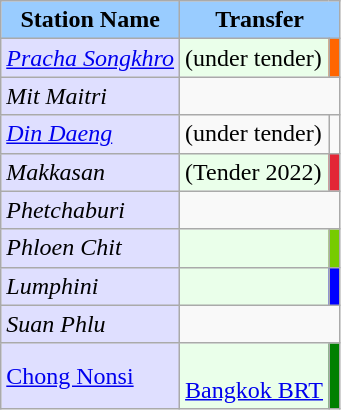<table class="wikitable">
<tr>
<th style="background-color:#99ccff"><span>Station Name</span></th>
<th style="background-color:#99ccff" colspan="2"><span>Transfer</span></th>
</tr>
<tr>
<td bgcolor="#DFDFFF"><em><a href='#'>Pracha Songkhro</a></em></td>
<td bgcolor="#EAFFEA"> (under tender)</td>
<td bgcolor="#FF6601"></td>
</tr>
<tr>
<td bgcolor="#DFDFFF"><em>Mit Maitri</em></td>
</tr>
<tr>
<td bgcolor="#DFDFFF"><em><a href='#'>Din Daeng</a></em></td>
<td> (under tender)</td>
<td></td>
</tr>
<tr>
<td bgcolor="#DFDFFF"><em>Makkasan</em></td>
<td bgcolor="#EAFFEA">   (Tender 2022)</td>
<td bgcolor=E32636></td>
</tr>
<tr>
<td bgcolor="#DFDFFF"><em>Phetchaburi</em></td>
</tr>
<tr>
<td bgcolor="#DFDFFF"><em>Phloen Chit</em></td>
<td bgcolor="#EAFFEA"></td>
<td bgcolor=77CC00></td>
</tr>
<tr>
<td bgcolor="#DFDFFF"><em>Lumphini</em></td>
<td bgcolor="#EAFFEA"></td>
<td bgcolor="#0000FF"></td>
</tr>
<tr>
<td bgcolor="#DFDFFF"><em>Suan Phlu</em></td>
</tr>
<tr>
<td bgcolor="#DFDFFF"><a href='#'>Chong Nonsi</a></td>
<td bgcolor="#EAFFEA"> <br> <a href='#'>Bangkok BRT</a></td>
<td bgcolor=008000></td>
</tr>
</table>
